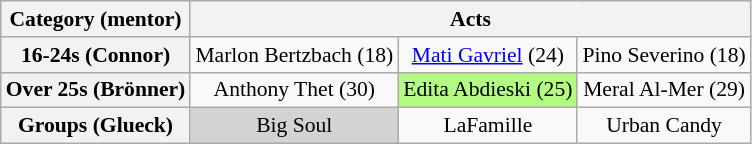<table class="wikitable" style="font-size:90%; text-align:center">
<tr>
<th>Category (mentor)</th>
<th colspan="4">Acts</th>
</tr>
<tr>
<th>16-24s (Connor)</th>
<td>Marlon Bertzbach (18)</td>
<td><a href='#'>Mati Gavriel</a> (24)</td>
<td>Pino Severino (18)</td>
</tr>
<tr>
<th>Over 25s (Brönner)</th>
<td>Anthony Thet (30)</td>
<td style="background:#B4FB84">Edita Abdieski (25)</td>
<td>Meral Al-Mer (29)</td>
</tr>
<tr>
<th>Groups (Glueck)</th>
<td style="background:lightgrey">Big Soul</td>
<td>LaFamille</td>
<td>Urban Candy</td>
</tr>
</table>
